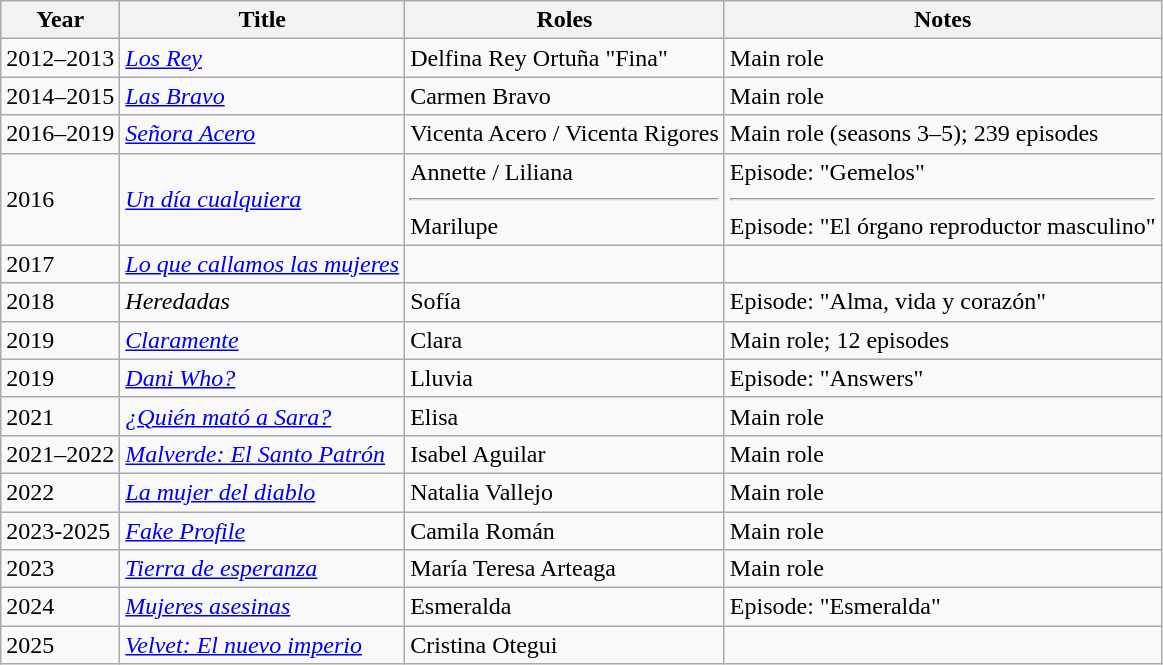<table class="wikitable sortable">
<tr>
<th>Year</th>
<th>Title</th>
<th>Roles</th>
<th>Notes</th>
</tr>
<tr>
<td>2012–2013</td>
<td><em><a href='#'>Los Rey</a></em></td>
<td>Delfina Rey Ortuña "Fina"</td>
<td>Main role</td>
</tr>
<tr>
<td>2014–2015</td>
<td><em><a href='#'>Las Bravo</a></em></td>
<td>Carmen Bravo</td>
<td>Main role</td>
</tr>
<tr>
<td>2016–2019</td>
<td><em><a href='#'>Señora Acero</a></em></td>
<td>Vicenta Acero / Vicenta Rigores</td>
<td>Main role (seasons 3–5); 239 episodes</td>
</tr>
<tr>
<td>2016</td>
<td><em><a href='#'>Un día cualquiera</a></em></td>
<td>Annette / Liliana<hr>Marilupe</td>
<td>Episode: "Gemelos"<hr>Episode: "El órgano reproductor masculino"</td>
</tr>
<tr>
<td>2017</td>
<td><em><a href='#'>Lo que callamos las mujeres</a></em></td>
<td></td>
<td></td>
</tr>
<tr>
<td>2018</td>
<td><em>Heredadas</em></td>
<td>Sofía</td>
<td>Episode: "Alma, vida y corazón"</td>
</tr>
<tr>
<td>2019</td>
<td><em><a href='#'>Claramente</a></em></td>
<td>Clara</td>
<td>Main role; 12 episodes</td>
</tr>
<tr>
<td>2019</td>
<td><em><a href='#'>Dani Who?</a></em></td>
<td>Lluvia</td>
<td>Episode: "Answers"</td>
</tr>
<tr>
<td>2021</td>
<td><em><a href='#'>¿Quién mató a Sara?</a></em></td>
<td>Elisa</td>
<td>Main role</td>
</tr>
<tr>
<td>2021–2022</td>
<td><em><a href='#'>Malverde: El Santo Patrón</a></em></td>
<td>Isabel Aguilar</td>
<td>Main role</td>
</tr>
<tr>
<td>2022</td>
<td><em><a href='#'>La mujer del diablo</a></em></td>
<td>Natalia Vallejo</td>
<td>Main role</td>
</tr>
<tr>
<td>2023-2025</td>
<td><em><a href='#'>Fake Profile</a></em></td>
<td>Camila Román</td>
<td>Main role</td>
</tr>
<tr>
<td>2023</td>
<td><em><a href='#'>Tierra de esperanza</a></em></td>
<td>María Teresa Arteaga</td>
<td>Main role</td>
</tr>
<tr>
<td>2024</td>
<td><em><a href='#'>Mujeres asesinas</a></em></td>
<td>Esmeralda</td>
<td>Episode: "Esmeralda"</td>
</tr>
<tr>
<td>2025</td>
<td><em><a href='#'>Velvet: El nuevo imperio</a></em></td>
<td>Cristina Otegui</td>
<td></td>
</tr>
</table>
